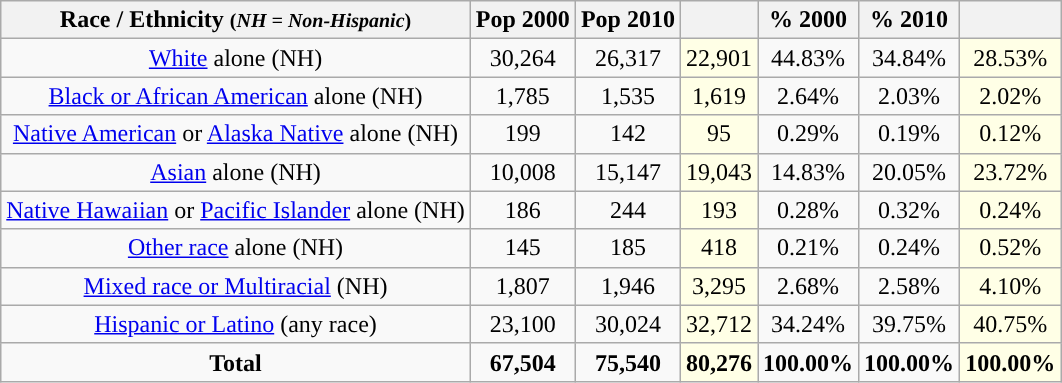<table class="wikitable" style="text-align:center;">
<tr>
<th>Race / Ethnicity <small>(<em>NH = Non-Hispanic</em>)</small></th>
<th>Pop 2000</th>
<th>Pop 2010</th>
<th></th>
<th>% 2000</th>
<th>% 2010</th>
<th></th>
</tr>
<tr>
<td><a href='#'>White</a> alone (NH)</td>
<td>30,264</td>
<td>26,317</td>
<td style='background: #ffffe6;'>22,901</td>
<td>44.83%</td>
<td>34.84%</td>
<td style='background: #ffffe6;'>28.53%</td>
</tr>
<tr>
<td><a href='#'>Black or African American</a> alone (NH)</td>
<td>1,785</td>
<td>1,535</td>
<td style='background: #ffffe6;'>1,619</td>
<td>2.64%</td>
<td>2.03%</td>
<td style='background: #ffffe6;'>2.02%</td>
</tr>
<tr>
<td><a href='#'>Native American</a> or <a href='#'>Alaska Native</a> alone (NH)</td>
<td>199</td>
<td>142</td>
<td style='background: #ffffe6;'>95</td>
<td>0.29%</td>
<td>0.19%</td>
<td style='background: #ffffe6;'>0.12%</td>
</tr>
<tr>
<td><a href='#'>Asian</a> alone (NH)</td>
<td>10,008</td>
<td>15,147</td>
<td style='background: #ffffe6;'>19,043</td>
<td>14.83%</td>
<td>20.05%</td>
<td style='background: #ffffe6;'>23.72%</td>
</tr>
<tr>
<td><a href='#'>Native Hawaiian</a> or <a href='#'>Pacific Islander</a> alone (NH)</td>
<td>186</td>
<td>244</td>
<td style='background: #ffffe6;'>193</td>
<td>0.28%</td>
<td>0.32%</td>
<td style='background: #ffffe6;'>0.24%</td>
</tr>
<tr>
<td><a href='#'>Other race</a> alone (NH)</td>
<td>145</td>
<td>185</td>
<td style='background: #ffffe6;'>418</td>
<td>0.21%</td>
<td>0.24%</td>
<td style='background: #ffffe6;'>0.52%</td>
</tr>
<tr>
<td><a href='#'>Mixed race or Multiracial</a> (NH)</td>
<td>1,807</td>
<td>1,946</td>
<td style='background: #ffffe6;'>3,295</td>
<td>2.68%</td>
<td>2.58%</td>
<td style='background: #ffffe6;'>4.10%</td>
</tr>
<tr>
<td><a href='#'>Hispanic or Latino</a> (any race)</td>
<td>23,100</td>
<td>30,024</td>
<td style='background: #ffffe6;'>32,712</td>
<td>34.24%</td>
<td>39.75%</td>
<td style='background: #ffffe6;'>40.75%</td>
</tr>
<tr>
<td><strong>Total</strong></td>
<td><strong>67,504</strong></td>
<td><strong>75,540</strong></td>
<td style='background: #ffffe6;'><strong>80,276</strong></td>
<td><strong>100.00%</strong></td>
<td><strong>100.00%</strong></td>
<td style='background: #ffffe6;'><strong>100.00%</strong></td>
</tr>
</table>
